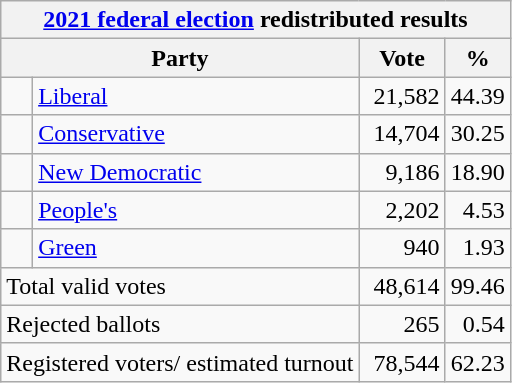<table class="wikitable">
<tr>
<th colspan="4"><a href='#'>2021 federal election</a> redistributed results</th>
</tr>
<tr>
<th bgcolor="#DDDDFF" width="130px" colspan="2">Party</th>
<th bgcolor="#DDDDFF" width="50px">Vote</th>
<th bgcolor="#DDDDFF" width="30px">%</th>
</tr>
<tr>
<td> </td>
<td><a href='#'>Liberal</a></td>
<td align=right>21,582</td>
<td align=right>44.39</td>
</tr>
<tr>
<td> </td>
<td><a href='#'>Conservative</a></td>
<td align=right>14,704</td>
<td align=right>30.25</td>
</tr>
<tr>
<td> </td>
<td><a href='#'>New Democratic</a></td>
<td align=right>9,186</td>
<td align=right>18.90</td>
</tr>
<tr>
<td> </td>
<td><a href='#'>People's</a></td>
<td align=right>2,202</td>
<td align=right>4.53</td>
</tr>
<tr>
<td> </td>
<td><a href='#'>Green</a></td>
<td align=right>940</td>
<td align=right>1.93</td>
</tr>
<tr>
<td colspan="2">Total valid votes</td>
<td align=right>48,614</td>
<td align=right>99.46</td>
</tr>
<tr>
<td colspan="2">Rejected ballots</td>
<td align=right>265</td>
<td align=right>0.54</td>
</tr>
<tr>
<td colspan="2">Registered voters/ estimated turnout</td>
<td align=right>78,544</td>
<td align=right>62.23</td>
</tr>
</table>
